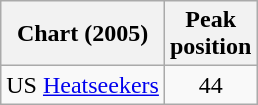<table class=wikitable>
<tr>
<th>Chart (2005)</th>
<th>Peak<br>position</th>
</tr>
<tr>
<td>US <a href='#'>Heatseekers</a></td>
<td align="center">44</td>
</tr>
</table>
